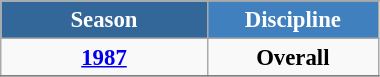<table class="wikitable" style="font-size:95%; text-align:center; border:grey solid 1px; border-collapse:collapse;" width="20%">
<tr style="background-color:#369; color:white;">
<td rowspan="2" colspan="1" width="10%"><strong>Season</strong></td>
</tr>
<tr style="background-color:#4180be; color:white;">
<td width="5%"><strong>Discipline</strong></td>
</tr>
<tr>
<td><strong><a href='#'>1987</a></strong></td>
<td><strong>Overall</strong></td>
</tr>
<tr>
</tr>
</table>
